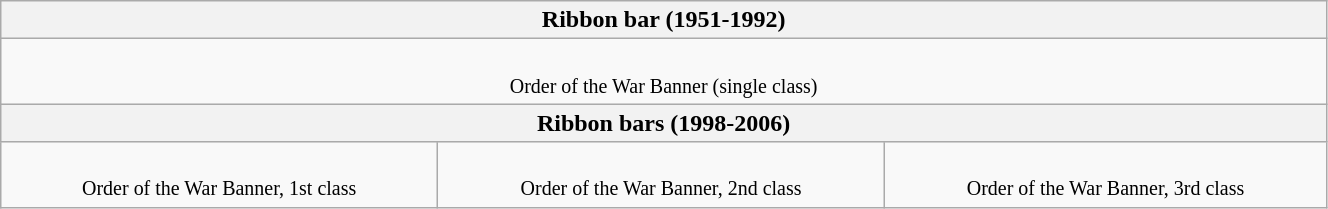<table class="wikitable" width="70%" align="center">
<tr>
<th colspan="3">Ribbon bar (1951-1992)</th>
</tr>
<tr>
<td colspan="3" align="center" valign="center" width="20%"><br><small>Order of the War Banner (single class)</small></td>
</tr>
<tr>
<th colspan="3">Ribbon bars (1998-2006)</th>
</tr>
<tr>
<td align="center" valign="center"><br><small>Order of the War Banner, 1st class</small></td>
<td align="center" valign="center"><br><small>Order of the War Banner, 2nd class</small></td>
<td align="center" valign="center"><br><small>Order of the War Banner, 3rd class</small></td>
</tr>
</table>
